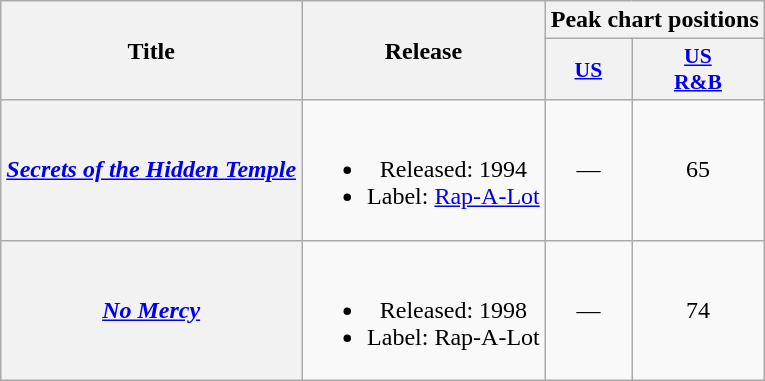<table class="wikitable plainrowheaders" style="text-align:center;">
<tr>
<th rowspan="2">Title</th>
<th rowspan="2">Release</th>
<th colspan="2">Peak chart positions</th>
</tr>
<tr>
<th scope="col" style=font-size:90%;"><a href='#'>US</a></th>
<th scope="col" style=font-size:90%;"><a href='#'>US<br>R&B</a><br></th>
</tr>
<tr>
<th scope="row"><em><a href='#'>Secrets of the Hidden Temple</a></em></th>
<td><br><ul><li>Released: 1994</li><li>Label: <a href='#'>Rap-A-Lot</a></li></ul></td>
<td style="text-align:center;">—</td>
<td style="text-align:center;">65</td>
</tr>
<tr>
<th scope="row"><em><a href='#'>No Mercy</a></em></th>
<td><br><ul><li>Released: 1998</li><li>Label: Rap-A-Lot</li></ul></td>
<td style="text-align:center;">—</td>
<td style="text-align:center;">74</td>
</tr>
</table>
